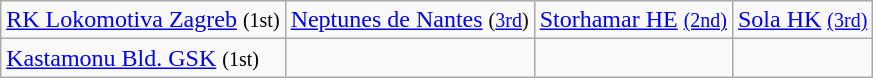<table class="wikitable">
<tr>
<td> <a href='#'>RK Lokomotiva Zagreb</a> <small>(1st)</small></td>
<td> <a href='#'>Neptunes de Nantes</a> <small>(<a href='#'>3rd</a>)</small></td>
<td> <a href='#'>Storhamar HE</a> <small><a href='#'>(2nd)</a></small></td>
<td> <a href='#'>Sola HK</a> <small><a href='#'>(3rd)</a></small></td>
</tr>
<tr>
<td> <a href='#'>Kastamonu Bld. GSK</a> <small>(1st)</small></td>
<td></td>
<td></td>
<td></td>
</tr>
</table>
